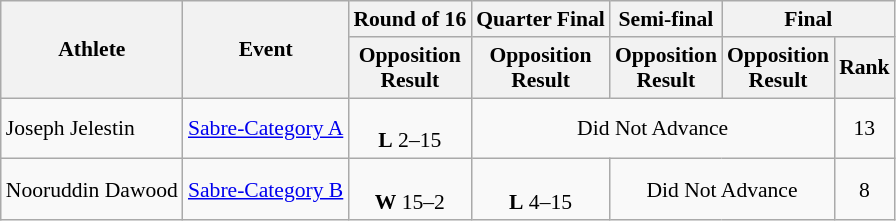<table class="wikitable" style="text-align:center; font-size:90%">
<tr>
<th rowspan=2>Athlete</th>
<th rowspan=2>Event</th>
<th>Round of 16</th>
<th>Quarter Final</th>
<th>Semi-final</th>
<th colspan=2>Final</th>
</tr>
<tr>
<th>Opposition<br>Result</th>
<th>Opposition<br>Result</th>
<th>Opposition<br>Result</th>
<th>Opposition<br>Result</th>
<th>Rank</th>
</tr>
<tr>
<td align=left>Joseph Jelestin</td>
<td align=left><a href='#'>Sabre-Category A</a></td>
<td><br><strong>L</strong> 2–15</td>
<td colspan=3>Did Not Advance</td>
<td>13</td>
</tr>
<tr>
<td align=left>Nooruddin Dawood</td>
<td align=left><a href='#'>Sabre-Category B</a></td>
<td><br><strong>W</strong> 15–2</td>
<td><br><strong>L</strong> 4–15</td>
<td colspan=2>Did Not Advance</td>
<td>8</td>
</tr>
</table>
